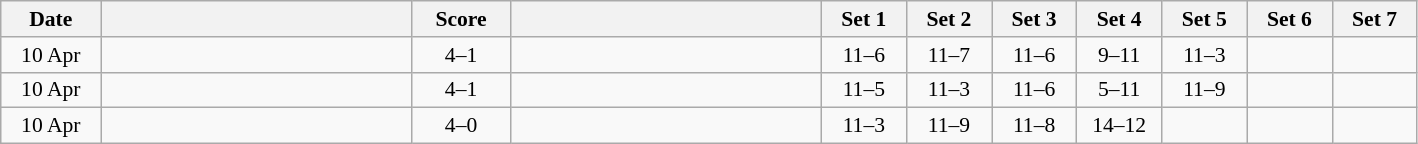<table class="wikitable" style="text-align: center; font-size:90% ">
<tr>
<th width="60">Date</th>
<th align="right" width="200"></th>
<th width="60">Score</th>
<th align="left" width="200"></th>
<th width="50">Set 1</th>
<th width="50">Set 2</th>
<th width="50">Set 3</th>
<th width="50">Set 4</th>
<th width="50">Set 5</th>
<th width="50">Set 6</th>
<th width="50">Set 7</th>
</tr>
<tr>
<td>10 Apr</td>
<td align=left><strong></strong></td>
<td align=center>4–1</td>
<td align=left></td>
<td>11–6</td>
<td>11–7</td>
<td>11–6</td>
<td>9–11</td>
<td>11–3</td>
<td></td>
<td></td>
</tr>
<tr>
<td>10 Apr</td>
<td align=left><strong></strong></td>
<td align=center>4–1</td>
<td align=left></td>
<td>11–5</td>
<td>11–3</td>
<td>11–6</td>
<td>5–11</td>
<td>11–9</td>
<td></td>
<td></td>
</tr>
<tr>
<td>10 Apr</td>
<td align=left><strong></strong></td>
<td align=center>4–0</td>
<td align=left></td>
<td>11–3</td>
<td>11–9</td>
<td>11–8</td>
<td>14–12</td>
<td></td>
<td></td>
<td></td>
</tr>
</table>
